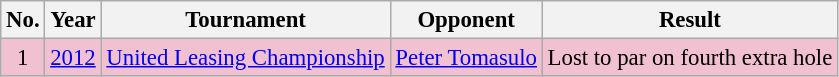<table class="wikitable" style="font-size:95%;">
<tr>
<th>No.</th>
<th>Year</th>
<th>Tournament</th>
<th>Opponent</th>
<th>Result</th>
</tr>
<tr style="background:#F2C1D1;">
<td align=center>1</td>
<td align=center><a href='#'>2012</a></td>
<td><a href='#'>United Leasing Championship</a></td>
<td> <a href='#'>Peter Tomasulo</a></td>
<td>Lost to par on fourth extra hole</td>
</tr>
</table>
